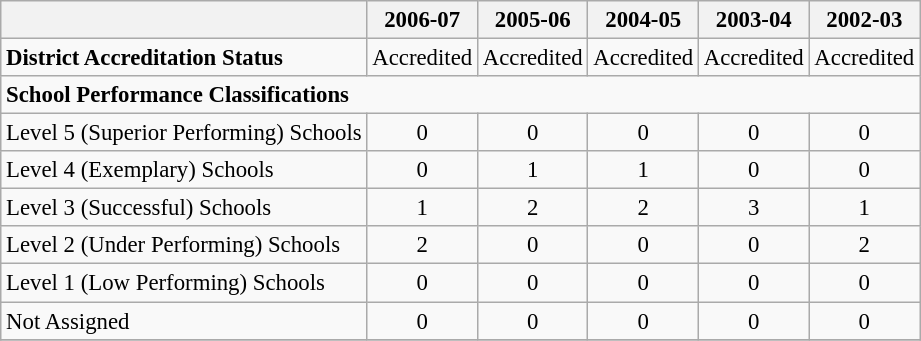<table class="wikitable" style="font-size: 95%;">
<tr>
<th></th>
<th>2006-07</th>
<th>2005-06</th>
<th>2004-05</th>
<th>2003-04</th>
<th>2002-03</th>
</tr>
<tr>
<td align="left"><strong>District Accreditation Status</strong></td>
<td align="center">Accredited</td>
<td align="center">Accredited</td>
<td align="center">Accredited</td>
<td align="center">Accredited</td>
<td align="center">Accredited</td>
</tr>
<tr>
<td align="left" colspan="6"><strong>School Performance Classifications</strong></td>
</tr>
<tr>
<td align="left">Level 5 (Superior Performing) Schools</td>
<td align="center">0</td>
<td align="center">0</td>
<td align="center">0</td>
<td align="center">0</td>
<td align="center">0</td>
</tr>
<tr>
<td align="left">Level 4 (Exemplary) Schools</td>
<td align="center">0</td>
<td align="center">1</td>
<td align="center">1</td>
<td align="center">0</td>
<td align="center">0</td>
</tr>
<tr>
<td align="left">Level 3 (Successful) Schools</td>
<td align="center">1</td>
<td align="center">2</td>
<td align="center">2</td>
<td align="center">3</td>
<td align="center">1</td>
</tr>
<tr>
<td align="left">Level 2 (Under Performing) Schools</td>
<td align="center">2</td>
<td align="center">0</td>
<td align="center">0</td>
<td align="center">0</td>
<td align="center">2</td>
</tr>
<tr>
<td align="left">Level 1 (Low Performing) Schools</td>
<td align="center">0</td>
<td align="center">0</td>
<td align="center">0</td>
<td align="center">0</td>
<td align="center">0</td>
</tr>
<tr>
<td align="left">Not Assigned</td>
<td align="center">0</td>
<td align="center">0</td>
<td align="center">0</td>
<td align="center">0</td>
<td align="center">0</td>
</tr>
<tr>
</tr>
</table>
